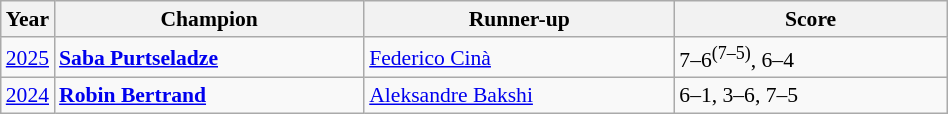<table class="wikitable" style="font-size:90%">
<tr>
<th>Year</th>
<th width="200">Champion</th>
<th width="200">Runner-up</th>
<th width="175">Score</th>
</tr>
<tr>
<td><a href='#'>2025</a></td>
<td> <strong><a href='#'>Saba Purtseladze</a></strong></td>
<td> <a href='#'>Federico Cinà</a></td>
<td>7–6<sup>(7–5)</sup>, 6–4</td>
</tr>
<tr>
<td><a href='#'>2024</a></td>
<td> <strong><a href='#'>Robin Bertrand</a></strong></td>
<td> <a href='#'>Aleksandre Bakshi</a></td>
<td>6–1, 3–6, 7–5</td>
</tr>
</table>
